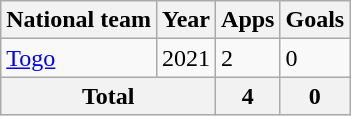<table class="wikitable">
<tr>
<th>National team</th>
<th>Year</th>
<th>Apps</th>
<th>Goals</th>
</tr>
<tr>
<td><a href='#'>Togo</a></td>
<td>2021</td>
<td>2</td>
<td>0</td>
</tr>
<tr>
<th colspan="2">Total</th>
<th>4</th>
<th>0</th>
</tr>
</table>
